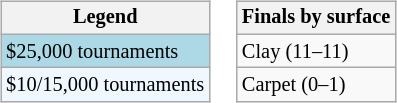<table>
<tr valign=top>
<td><br><table class=wikitable style="font-size:85%">
<tr>
<th>Legend</th>
</tr>
<tr style="background:lightblue;">
<td>$25,000 tournaments</td>
</tr>
<tr style="background:#f0f8ff;">
<td>$10/15,000 tournaments</td>
</tr>
</table>
</td>
<td><br><table class=wikitable style="font-size:85%">
<tr>
<th>Finals by surface</th>
</tr>
<tr>
<td>Clay (11–11)</td>
</tr>
<tr>
<td>Carpet (0–1)</td>
</tr>
</table>
</td>
</tr>
</table>
